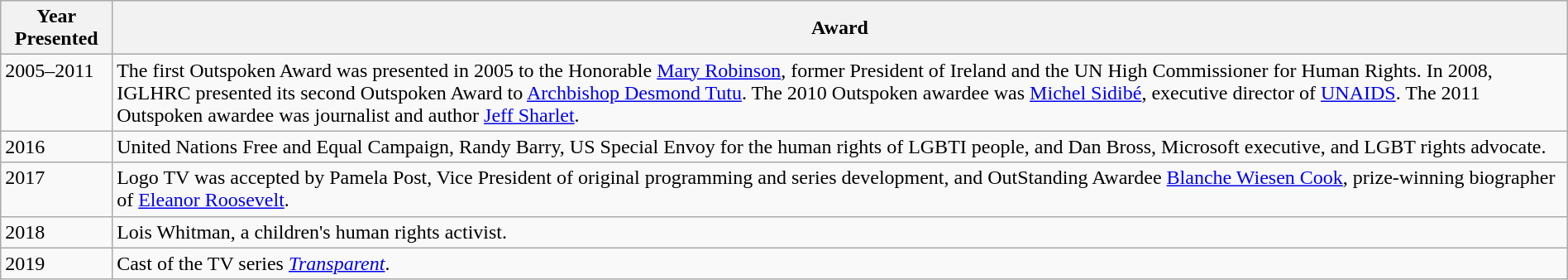<table style="width:100%" class="wikitable" |>
<tr>
<th valign="top">Year Presented</th>
<th>Award</th>
</tr>
<tr>
<td valign="top">2005–2011</td>
<td>The first Outspoken Award was presented in 2005 to the Honorable <a href='#'>Mary Robinson</a>, former President of Ireland and the UN High Commissioner for Human Rights. In 2008, IGLHRC presented its second Outspoken Award to <a href='#'>Archbishop Desmond Tutu</a>. The 2010 Outspoken awardee was <a href='#'>Michel Sidibé</a>, executive director of <a href='#'>UNAIDS</a>. The 2011 Outspoken awardee was journalist and author <a href='#'>Jeff Sharlet</a>.</td>
</tr>
<tr>
<td valign="top">2016</td>
<td>United Nations Free and Equal Campaign, Randy Barry, US Special Envoy for the human rights of LGBTI people, and Dan Bross, Microsoft executive, and LGBT rights advocate.</td>
</tr>
<tr>
<td valign="top">2017</td>
<td>Logo TV was accepted by Pamela Post, Vice President of original programming and series development, and OutStanding Awardee <a href='#'>Blanche Wiesen Cook</a>, prize-winning biographer of <a href='#'>Eleanor Roosevelt</a>.</td>
</tr>
<tr>
<td valign="top">2018</td>
<td>Lois Whitman, a children's human rights activist.</td>
</tr>
<tr>
<td valign="top">2019</td>
<td>Cast of the TV series <a href='#'><em>Transparent</em></a>.</td>
</tr>
</table>
